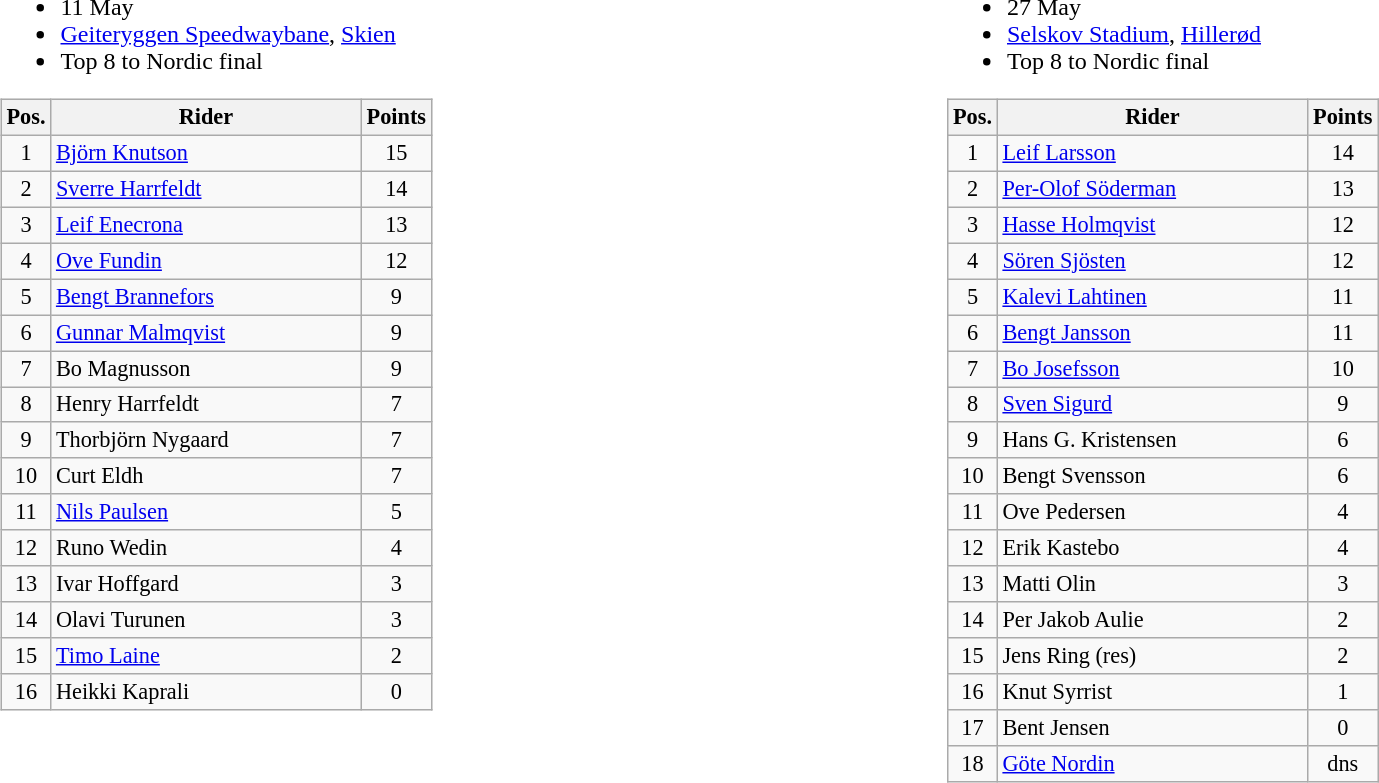<table width=100%>
<tr>
<td width=50% valign=top><br><ul><li>11 May</li><li> <a href='#'>Geiteryggen Speedwaybane</a>, <a href='#'>Skien</a></li><li>Top 8 to Nordic final</li></ul><table class=wikitable style="font-size:93%;">
<tr>
<th width=25px>Pos.</th>
<th width=200px>Rider</th>
<th width=40px>Points</th>
</tr>
<tr align=center >
<td>1</td>
<td align=left><a href='#'>Björn Knutson</a></td>
<td>15</td>
</tr>
<tr align=center >
<td>2</td>
<td align=left><a href='#'>Sverre Harrfeldt</a></td>
<td>14</td>
</tr>
<tr align=center >
<td>3</td>
<td align=left><a href='#'>Leif Enecrona</a></td>
<td>13</td>
</tr>
<tr align=center >
<td>4</td>
<td align=left><a href='#'>Ove Fundin</a></td>
<td>12</td>
</tr>
<tr align=center >
<td>5</td>
<td align=left><a href='#'>Bengt Brannefors</a></td>
<td>9</td>
</tr>
<tr align=center >
<td>6</td>
<td align=left><a href='#'>Gunnar Malmqvist</a></td>
<td>9</td>
</tr>
<tr align=center >
<td>7</td>
<td align=left>Bo Magnusson</td>
<td>9</td>
</tr>
<tr align=center >
<td>8</td>
<td align=left>Henry Harrfeldt</td>
<td>7</td>
</tr>
<tr align=center>
<td>9</td>
<td align=left>Thorbjörn Nygaard</td>
<td>7</td>
</tr>
<tr align=center>
<td>10</td>
<td align=left>Curt Eldh</td>
<td>7</td>
</tr>
<tr align=center>
<td>11</td>
<td align=left><a href='#'>Nils Paulsen</a></td>
<td>5</td>
</tr>
<tr align=center>
<td>12</td>
<td align=left>Runo Wedin</td>
<td>4</td>
</tr>
<tr align=center>
<td>13</td>
<td align=left>Ivar Hoffgard</td>
<td>3</td>
</tr>
<tr align=center>
<td>14</td>
<td align=left>Olavi Turunen</td>
<td>3</td>
</tr>
<tr align=center>
<td>15</td>
<td align=left><a href='#'>Timo Laine</a></td>
<td>2</td>
</tr>
<tr align=center>
<td>16</td>
<td align=left>Heikki Kaprali</td>
<td>0</td>
</tr>
</table>
</td>
<td width=50% valign=top><br><ul><li>27 May</li><li> <a href='#'>Selskov Stadium</a>, <a href='#'>Hillerød</a></li><li>Top 8 to Nordic final</li></ul><table class=wikitable style="font-size:93%;">
<tr>
<th width=25px>Pos.</th>
<th width=200px>Rider</th>
<th width=40px>Points</th>
</tr>
<tr align=center >
<td>1</td>
<td align=left><a href='#'>Leif Larsson</a></td>
<td>14</td>
</tr>
<tr align=center >
<td>2</td>
<td align=left><a href='#'>Per-Olof Söderman</a></td>
<td>13</td>
</tr>
<tr align=center >
<td>3</td>
<td align=left><a href='#'>Hasse Holmqvist</a></td>
<td>12</td>
</tr>
<tr align=center >
<td>4</td>
<td align=left><a href='#'>Sören Sjösten</a></td>
<td>12</td>
</tr>
<tr align=center >
<td>5</td>
<td align=left><a href='#'>Kalevi Lahtinen</a></td>
<td>11</td>
</tr>
<tr align=center >
<td>6</td>
<td align=left><a href='#'>Bengt Jansson</a></td>
<td>11</td>
</tr>
<tr align=center >
<td>7</td>
<td align=left><a href='#'>Bo Josefsson</a></td>
<td>10</td>
</tr>
<tr align=center >
<td>8</td>
<td align=left><a href='#'>Sven Sigurd</a></td>
<td>9</td>
</tr>
<tr align=center>
<td>9</td>
<td align=left>Hans G. Kristensen</td>
<td>6</td>
</tr>
<tr align=center>
<td>10</td>
<td align=left>Bengt Svensson</td>
<td>6</td>
</tr>
<tr align=center>
<td>11</td>
<td align=left>Ove Pedersen</td>
<td>4</td>
</tr>
<tr align=center>
<td>12</td>
<td align=left>Erik Kastebo</td>
<td>4</td>
</tr>
<tr align=center>
<td>13</td>
<td align=left>Matti Olin</td>
<td>3</td>
</tr>
<tr align=center>
<td>14</td>
<td align=left>Per Jakob Aulie</td>
<td>2</td>
</tr>
<tr align=center>
<td>15</td>
<td align=left>Jens Ring (res)</td>
<td>2</td>
</tr>
<tr align=center>
<td>16</td>
<td align=left>Knut Syrrist</td>
<td>1</td>
</tr>
<tr align=center>
<td>17</td>
<td align=left>Bent Jensen</td>
<td>0</td>
</tr>
<tr align=center>
<td>18</td>
<td align=left><a href='#'>Göte Nordin</a></td>
<td>dns</td>
</tr>
</table>
</td>
</tr>
</table>
